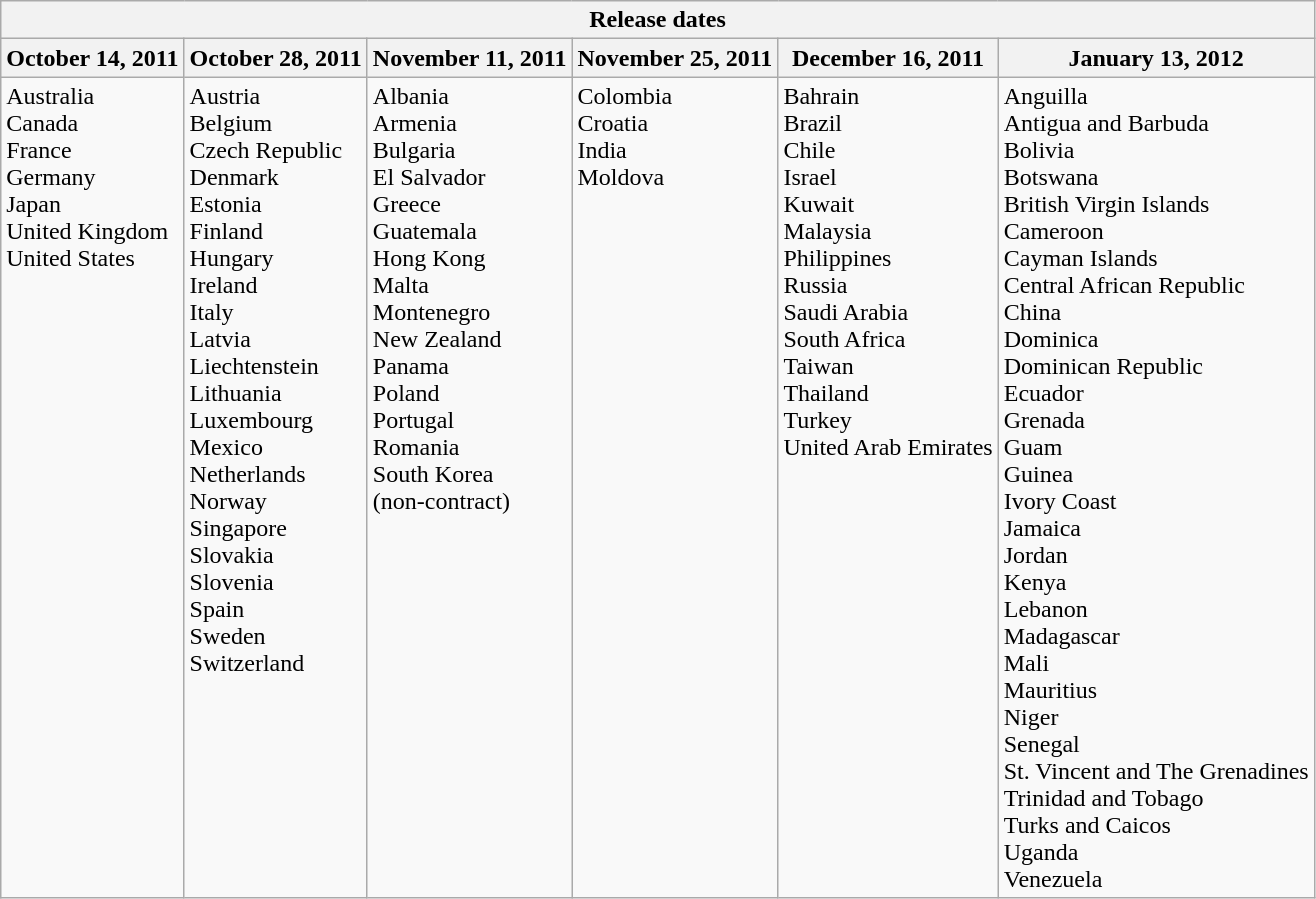<table class="wikitable collapsible collapsed">
<tr>
<th colspan="6">Release dates</th>
</tr>
<tr>
<th>October 14, 2011</th>
<th>October 28, 2011</th>
<th>November 11, 2011</th>
<th>November 25, 2011</th>
<th>December 16, 2011</th>
<th>January 13, 2012</th>
</tr>
<tr valign=top>
<td>Australia <br>Canada <br>France <br>Germany <br>Japan <br>United Kingdom <br>United States</td>
<td>Austria <br>Belgium<br>Czech Republic<br>Denmark<br>Estonia<br>Finland<br>Hungary<br>Ireland<br>Italy<br>Latvia<br>Liechtenstein<br>Lithuania<br>Luxembourg<br>Mexico<br>Netherlands<br>Norway<br>Singapore<br>Slovakia<br>Slovenia<br>Spain<br>Sweden<br>Switzerland</td>
<td>Albania<br>Armenia<br>Bulgaria<br>El Salvador<br>Greece<br>Guatemala<br>Hong Kong<br>Malta<br>Montenegro<br>New Zealand<br>Panama<br>Poland<br>Portugal<br>Romania<br>South Korea<br> (non-contract)</td>
<td>Colombia<br>Croatia<br>India<br>Moldova</td>
<td>Bahrain<br>Brazil<br>Chile<br>Israel<br>Kuwait<br>Malaysia<br>Philippines<br>Russia<br>Saudi Arabia<br>South Africa<br>Taiwan<br>Thailand<br>Turkey<br>United Arab Emirates</td>
<td>Anguilla<br>Antigua and Barbuda<br>Bolivia<br>Botswana<br>British Virgin Islands<br>Cameroon<br>Cayman Islands<br>Central African Republic<br>China<br>Dominica<br>Dominican Republic<br>Ecuador<br>Grenada<br>Guam<br>Guinea<br>Ivory Coast<br>Jamaica<br>Jordan<br>Kenya<br>Lebanon<br>Madagascar<br>Mali<br>Mauritius<br>Niger<br>Senegal<br>St. Vincent and The Grenadines<br>Trinidad and Tobago<br>Turks and Caicos<br>Uganda<br>Venezuela<br></td>
</tr>
</table>
